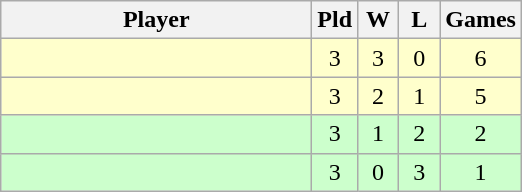<table class="wikitable" style="text-align:center">
<tr>
<th width=200>Player</th>
<th width=20>Pld</th>
<th width=20>W</th>
<th width=20>L</th>
<th width=20>Games</th>
</tr>
<tr bgcolor=#ffc>
<td style="text-align:left;"><strong></strong></td>
<td>3</td>
<td>3</td>
<td>0</td>
<td>6</td>
</tr>
<tr bgcolor=#ffc>
<td style="text-align:left;"><strong></strong></td>
<td>3</td>
<td>2</td>
<td>1</td>
<td>5</td>
</tr>
<tr bgcolor=#cfc>
<td style="text-align:left;"></td>
<td>3</td>
<td>1</td>
<td>2</td>
<td>2</td>
</tr>
<tr bgcolor=#cfc>
<td style="text-align:left;"></td>
<td>3</td>
<td>0</td>
<td>3</td>
<td>1</td>
</tr>
</table>
